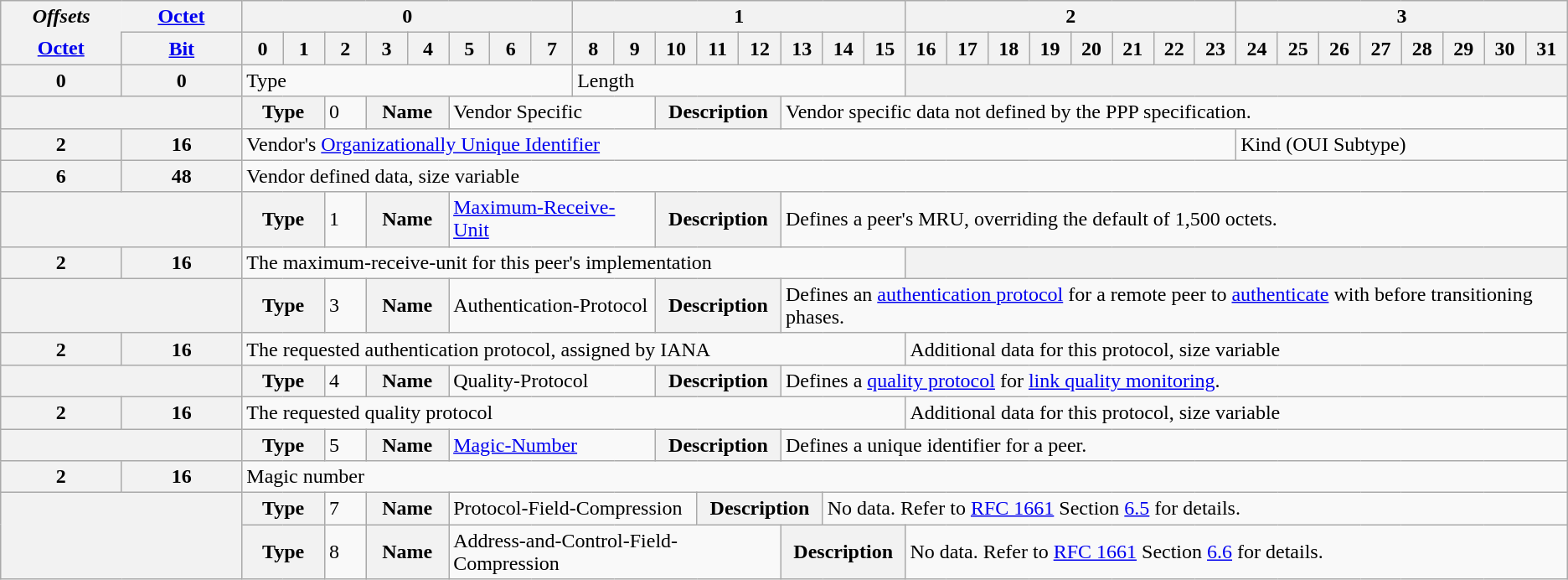<table class="wikitable">
<tr>
<th style="width:7%; border-bottom:none; border-right:none;"><em>Offsets</em></th>
<th style="width:7%; border-left:none;"><a href='#'>Octet</a></th>
<th colspan="8">0</th>
<th colspan="8">1</th>
<th colspan="8">2</th>
<th colspan="8">3</th>
</tr>
<tr>
<th style="border-top: none"><a href='#'>Octet</a></th>
<th><a href='#'>Bit</a></th>
<th style="width:2.4%;">0</th>
<th style="width:2.4%;">1</th>
<th style="width:2.4%;">2</th>
<th style="width:2.4%;">3</th>
<th style="width:2.4%;">4</th>
<th style="width:2.4%;">5</th>
<th style="width:2.4%;">6</th>
<th style="width:2.4%;">7</th>
<th style="width:2.4%;">8</th>
<th style="width:2.4%;">9</th>
<th style="width:2.4%;">10</th>
<th style="width:2.4%;">11</th>
<th style="width:2.4%;">12</th>
<th style="width:2.4%;">13</th>
<th style="width:2.4%;">14</th>
<th style="width:2.4%;">15</th>
<th style="width:2.4%;">16</th>
<th style="width:2.4%;">17</th>
<th style="width:2.4%;">18</th>
<th style="width:2.4%;">19</th>
<th style="width:2.4%;">20</th>
<th style="width:2.4%;">21</th>
<th style="width:2.4%;">22</th>
<th style="width:2.4%;">23</th>
<th style="width:2.4%;">24</th>
<th style="width:2.4%;">25</th>
<th style="width:2.4%;">26</th>
<th style="width:2.4%;">27</th>
<th style="width:2.4%;">28</th>
<th style="width:2.4%;">29</th>
<th style="width:2.4%;">30</th>
<th style="width:2.4%;">31</th>
</tr>
<tr>
<th>0</th>
<th>0</th>
<td colspan="8">Type</td>
<td colspan="8">Length</td>
<th colspan="16"></th>
</tr>
<tr>
<th colspan="2"></th>
<th colspan="2">Type</th>
<td>0</td>
<th colspan="2">Name</th>
<td colspan="5">Vendor Specific</td>
<th colspan="3">Description</th>
<td colspan="19">Vendor specific data not defined by the PPP specification.</td>
</tr>
<tr>
<th>2</th>
<th>16</th>
<td colspan="24">Vendor's <a href='#'>Organizationally Unique Identifier</a></td>
<td colspan="8">Kind (OUI Subtype)</td>
</tr>
<tr>
<th>6</th>
<th>48</th>
<td colspan="32">Vendor defined data, size variable</td>
</tr>
<tr>
<th colspan="2"></th>
<th colspan="2">Type</th>
<td>1</td>
<th colspan="2">Name</th>
<td colspan="5"><a href='#'>Maximum-Receive-Unit</a></td>
<th colspan="3">Description</th>
<td colspan="19">Defines a peer's MRU, overriding the default of 1,500 octets.</td>
</tr>
<tr>
<th>2</th>
<th>16</th>
<td colspan="16">The maximum-receive-unit for this peer's implementation</td>
<th colspan="16"></th>
</tr>
<tr>
<th colspan="2"></th>
<th colspan="2">Type</th>
<td>3</td>
<th colspan="2">Name</th>
<td colspan="5">Authentication-Protocol</td>
<th colspan="3">Description</th>
<td colspan="19">Defines an <a href='#'>authentication protocol</a> for a remote peer to <a href='#'>authenticate</a> with before transitioning phases.</td>
</tr>
<tr>
<th>2</th>
<th>16</th>
<td colspan="16">The requested authentication protocol, assigned by IANA</td>
<td colspan="16">Additional data for this protocol, size variable</td>
</tr>
<tr>
<th colspan="2"></th>
<th colspan="2">Type</th>
<td>4</td>
<th colspan="2">Name</th>
<td colspan="5">Quality-Protocol</td>
<th colspan="3">Description</th>
<td colspan="19">Defines a <a href='#'>quality protocol</a> for <a href='#'>link quality monitoring</a>.</td>
</tr>
<tr>
<th>2</th>
<th>16</th>
<td colspan="16">The requested quality protocol</td>
<td colspan="16">Additional data for this protocol, size variable</td>
</tr>
<tr>
<th colspan="2"></th>
<th colspan="2">Type</th>
<td>5</td>
<th colspan="2">Name</th>
<td colspan="5"><a href='#'>Magic-Number</a></td>
<th colspan="3">Description</th>
<td colspan="19">Defines a unique identifier for a peer.</td>
</tr>
<tr>
<th>2</th>
<th>16</th>
<td colspan="32">Magic number</td>
</tr>
<tr>
<th colspan="2" rowspan="2"></th>
<th colspan="2">Type</th>
<td>7</td>
<th colspan="2">Name</th>
<td colspan="6">Protocol-Field-Compression</td>
<th colspan="3">Description</th>
<td colspan="18">No data. Refer to <a href='#'>RFC 1661</a> Section <a href='#'>6.5</a> for details.</td>
</tr>
<tr>
<th colspan="2">Type</th>
<td>8</td>
<th colspan="2">Name</th>
<td colspan="8">Address-and-Control-Field-Compression</td>
<th colspan="3">Description</th>
<td colspan="16">No data. Refer to <a href='#'>RFC 1661</a> Section <a href='#'>6.6</a> for details.</td>
</tr>
</table>
